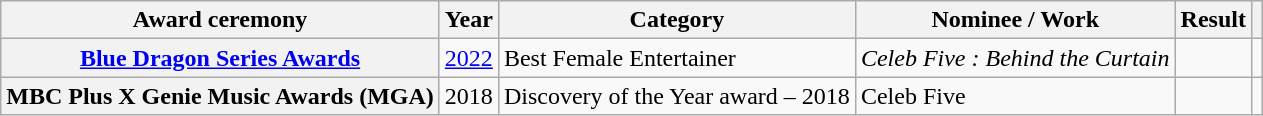<table class="wikitable plainrowheaders sortable">
<tr>
<th scope="col">Award ceremony</th>
<th scope="col">Year</th>
<th scope="col">Category</th>
<th scope="col">Nominee / Work</th>
<th scope="col">Result</th>
<th scope="col" class="unsortable"></th>
</tr>
<tr>
<th scope="row"><a href='#'>Blue Dragon Series Awards</a></th>
<td><a href='#'>2022</a></td>
<td>Best Female Entertainer</td>
<td rowspan="1"><em>Celeb Five : Behind the Curtain</em></td>
<td></td>
<td></td>
</tr>
<tr>
<th scope="row">MBC Plus X Genie Music Awards (MGA)</th>
<td>2018</td>
<td>Discovery of the Year award – 2018</td>
<td>Celeb Five</td>
<td></td>
<td></td>
</tr>
</table>
